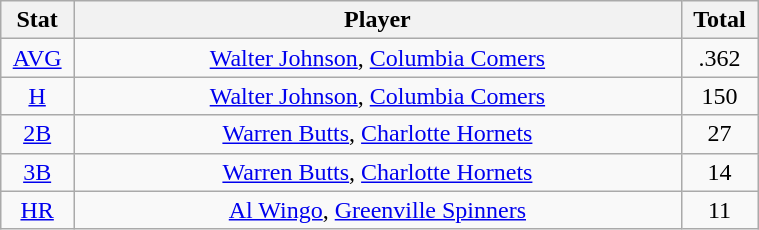<table class="wikitable" width="40%" style="text-align:center;">
<tr>
<th width="5%">Stat</th>
<th width="60%">Player</th>
<th width="5%">Total</th>
</tr>
<tr>
<td><a href='#'>AVG</a></td>
<td><a href='#'>Walter Johnson</a>, <a href='#'>Columbia Comers</a></td>
<td>.362</td>
</tr>
<tr>
<td><a href='#'>H</a></td>
<td><a href='#'>Walter Johnson</a>, <a href='#'>Columbia Comers</a></td>
<td>150</td>
</tr>
<tr>
<td><a href='#'>2B</a></td>
<td><a href='#'>Warren Butts</a>, <a href='#'>Charlotte Hornets</a></td>
<td>27</td>
</tr>
<tr>
<td><a href='#'>3B</a></td>
<td><a href='#'>Warren Butts</a>, <a href='#'>Charlotte Hornets</a></td>
<td>14</td>
</tr>
<tr>
<td><a href='#'>HR</a></td>
<td><a href='#'>Al Wingo</a>, <a href='#'>Greenville Spinners</a></td>
<td>11</td>
</tr>
</table>
